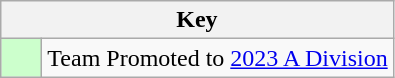<table class="wikitable" style="text-align: center;">
<tr>
<th colspan=2>Key</th>
</tr>
<tr>
<td style="background:#ccffcc; width:20px;"></td>
<td align=left>Team Promoted to <a href='#'>2023 A Division</a></td>
</tr>
</table>
